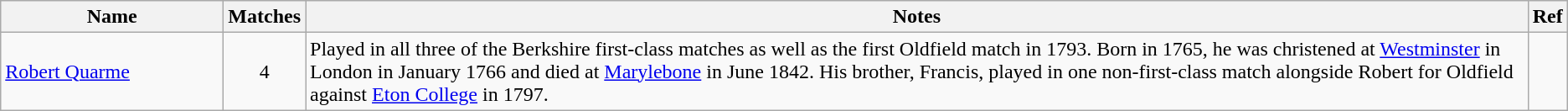<table class="wikitable">
<tr>
<th style="width:170px">Name</th>
<th>Matches</th>
<th>Notes</th>
<th>Ref</th>
</tr>
<tr>
<td><a href='#'>Robert Quarme</a></td>
<td align=center>4</td>
<td>Played in all three of the Berkshire first-class matches as well as the first Oldfield match in 1793. Born in 1765, he was christened at <a href='#'>Westminster</a> in London in January 1766 and died at <a href='#'>Marylebone</a> in June 1842. His brother, Francis, played in one non-first-class match alongside Robert for Oldfield against <a href='#'>Eton College</a> in 1797.</td>
<td></td>
</tr>
</table>
